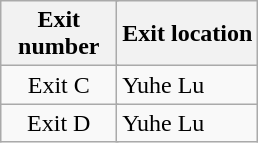<table class="wikitable">
<tr>
<th style="width:70px" colspan="2">Exit number</th>
<th>Exit location</th>
</tr>
<tr>
<td align="center" colspan="2">Exit C</td>
<td>Yuhe Lu</td>
</tr>
<tr>
<td align="center" colspan="2">Exit D</td>
<td>Yuhe Lu</td>
</tr>
</table>
